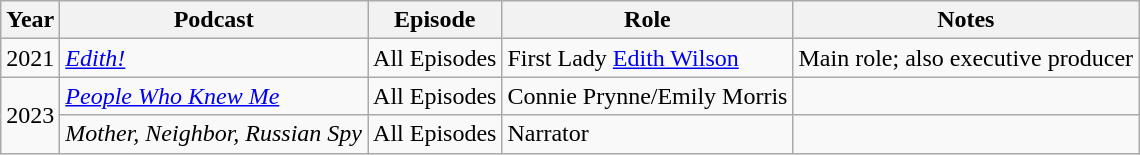<table class="wikitable sortable">
<tr>
<th>Year</th>
<th>Podcast</th>
<th>Episode</th>
<th>Role</th>
<th>Notes</th>
</tr>
<tr>
<td>2021</td>
<td><em><a href='#'>Edith!</a></em></td>
<td>All Episodes</td>
<td>First Lady <a href='#'>Edith Wilson</a></td>
<td>Main role; also executive producer</td>
</tr>
<tr>
<td rowspan="2">2023</td>
<td><em><a href='#'>People Who Knew Me</a></em></td>
<td>All Episodes</td>
<td>Connie Prynne/Emily Morris</td>
<td></td>
</tr>
<tr>
<td><em>Mother, Neighbor, Russian Spy</em></td>
<td>All Episodes</td>
<td>Narrator</td>
<td></td>
</tr>
</table>
